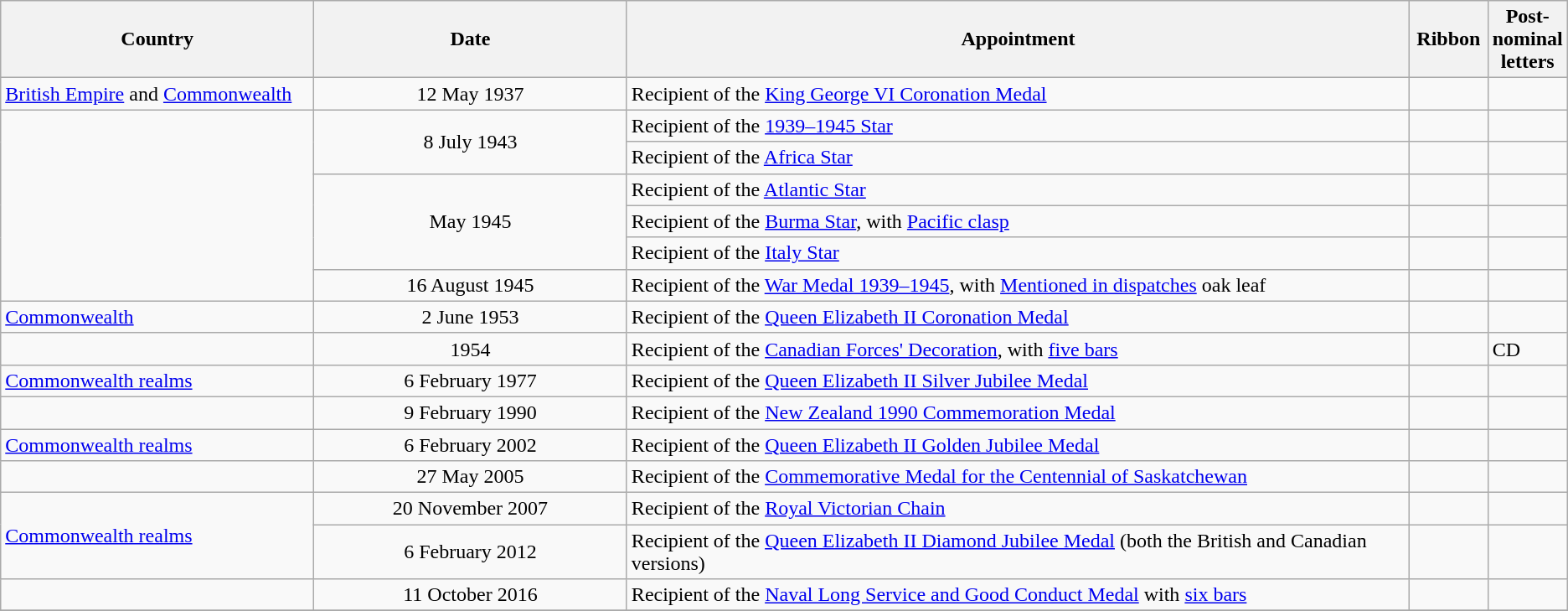<table class="wikitable">
<tr>
<th style="width:20%">Country</th>
<th style="width:20%">Date</th>
<th style="width:50%">Appointment</th>
<th style="width:5%">Ribbon</th>
<th style="width:5%">Post-nominal letters</th>
</tr>
<tr>
<td><a href='#'>British Empire</a> and <a href='#'>Commonwealth</a></td>
<td align=center>12 May 1937</td>
<td>Recipient of the <a href='#'>King George VI Coronation Medal</a></td>
<td></td>
<td></td>
</tr>
<tr>
<td rowspan="6"></td>
<td rowspan="2" align="center">8 July 1943</td>
<td>Recipient of the <a href='#'>1939–1945 Star</a></td>
<td></td>
<td></td>
</tr>
<tr>
<td>Recipient of the <a href='#'>Africa Star</a></td>
<td></td>
<td></td>
</tr>
<tr>
<td rowspan="3" align="center">May 1945</td>
<td>Recipient of the <a href='#'>Atlantic Star</a></td>
<td></td>
<td></td>
</tr>
<tr>
<td>Recipient of the <a href='#'>Burma Star</a>, with <a href='#'>Pacific clasp</a></td>
<td></td>
<td></td>
</tr>
<tr>
<td>Recipient of the <a href='#'>Italy Star</a></td>
<td></td>
<td></td>
</tr>
<tr>
<td align=center>16 August 1945</td>
<td>Recipient of the <a href='#'>War Medal 1939–1945</a>, with <a href='#'>Mentioned in dispatches</a> oak leaf</td>
<td></td>
<td></td>
</tr>
<tr>
<td><a href='#'>Commonwealth</a></td>
<td align=center>2 June 1953</td>
<td>Recipient of the <a href='#'>Queen Elizabeth II Coronation Medal</a></td>
<td></td>
<td></td>
</tr>
<tr>
<td></td>
<td align=center>1954</td>
<td>Recipient of the <a href='#'>Canadian Forces' Decoration</a>, with <a href='#'>five bars</a></td>
<td></td>
<td>CD</td>
</tr>
<tr>
<td><a href='#'>Commonwealth realms</a></td>
<td align=center>6 February 1977</td>
<td>Recipient of the <a href='#'>Queen Elizabeth II Silver Jubilee Medal</a></td>
<td></td>
<td></td>
</tr>
<tr>
<td></td>
<td align=center>9 February 1990</td>
<td>Recipient of the <a href='#'>New Zealand 1990 Commemoration Medal</a></td>
<td></td>
<td></td>
</tr>
<tr>
<td><a href='#'>Commonwealth realms</a></td>
<td align=center>6 February 2002</td>
<td>Recipient of the <a href='#'>Queen Elizabeth II Golden Jubilee Medal</a></td>
<td></td>
<td></td>
</tr>
<tr>
<td></td>
<td align=center>27 May 2005</td>
<td>Recipient of the <a href='#'>Commemorative Medal for the Centennial of Saskatchewan</a></td>
<td></td>
<td></td>
</tr>
<tr>
<td rowspan="2"><a href='#'>Commonwealth realms</a></td>
<td align=center>20 November 2007</td>
<td>Recipient of the <a href='#'>Royal Victorian Chain</a></td>
<td></td>
<td></td>
</tr>
<tr>
<td align=center>6 February 2012</td>
<td>Recipient of the <a href='#'>Queen Elizabeth II Diamond Jubilee Medal</a> (both the British and Canadian versions)</td>
<td></td>
<td></td>
</tr>
<tr>
<td></td>
<td align=center>11 October 2016</td>
<td>Recipient of the <a href='#'>Naval Long Service and Good Conduct Medal</a> with <a href='#'>six bars</a></td>
<td><span></span><span></span><span></span><span></span><span></span><span></span></td>
<td></td>
</tr>
<tr>
</tr>
</table>
